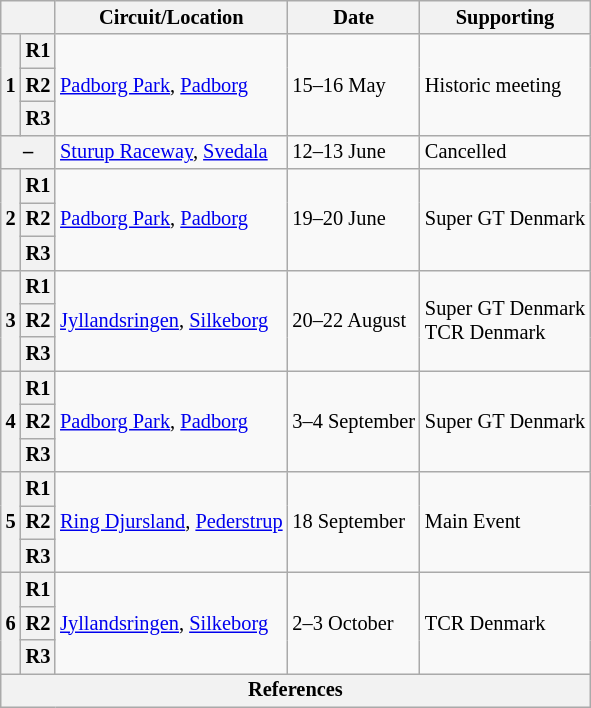<table class="wikitable" style="font-size: 85%;">
<tr>
<th colspan=2></th>
<th>Circuit/Location</th>
<th>Date</th>
<th>Supporting</th>
</tr>
<tr>
<th rowspan=3>1</th>
<th>R1</th>
<td rowspan=3> <a href='#'>Padborg Park</a>, <a href='#'>Padborg</a></td>
<td rowspan=3>15–16 May</td>
<td rowspan=3>Historic meeting</td>
</tr>
<tr>
<th>R2</th>
</tr>
<tr>
<th>R3</th>
</tr>
<tr>
<th colspan=2>–</th>
<td> <a href='#'>Sturup Raceway</a>, <a href='#'>Svedala</a></td>
<td>12–13 June</td>
<td>Cancelled</td>
</tr>
<tr>
<th rowspan=3>2</th>
<th>R1</th>
<td rowspan=3> <a href='#'>Padborg Park</a>, <a href='#'>Padborg</a></td>
<td rowspan=3>19–20 June</td>
<td rowspan=3>Super GT Denmark</td>
</tr>
<tr>
<th>R2</th>
</tr>
<tr>
<th>R3</th>
</tr>
<tr>
<th rowspan=3>3</th>
<th>R1</th>
<td rowspan=3> <a href='#'>Jyllandsringen</a>, <a href='#'>Silkeborg</a></td>
<td rowspan=3>20–22 August</td>
<td rowspan=3>Super GT Denmark<br>TCR Denmark</td>
</tr>
<tr>
<th>R2</th>
</tr>
<tr>
<th>R3</th>
</tr>
<tr>
<th rowspan=3>4</th>
<th>R1</th>
<td rowspan=3> <a href='#'>Padborg Park</a>, <a href='#'>Padborg</a></td>
<td rowspan=3>3–4 September</td>
<td rowspan=3>Super GT Denmark</td>
</tr>
<tr>
<th>R2</th>
</tr>
<tr>
<th>R3</th>
</tr>
<tr>
<th rowspan=3>5</th>
<th>R1</th>
<td rowspan=3> <a href='#'>Ring Djursland</a>, <a href='#'>Pederstrup</a></td>
<td rowspan=3>18 September</td>
<td rowspan=3>Main Event</td>
</tr>
<tr>
<th>R2</th>
</tr>
<tr>
<th>R3</th>
</tr>
<tr>
<th rowspan=3>6</th>
<th>R1</th>
<td rowspan=3> <a href='#'>Jyllandsringen</a>, <a href='#'>Silkeborg</a></td>
<td rowspan=3>2–3 October</td>
<td rowspan=3>TCR Denmark</td>
</tr>
<tr>
<th>R2</th>
</tr>
<tr>
<th>R3</th>
</tr>
<tr>
<th colspan=5>References</th>
</tr>
</table>
